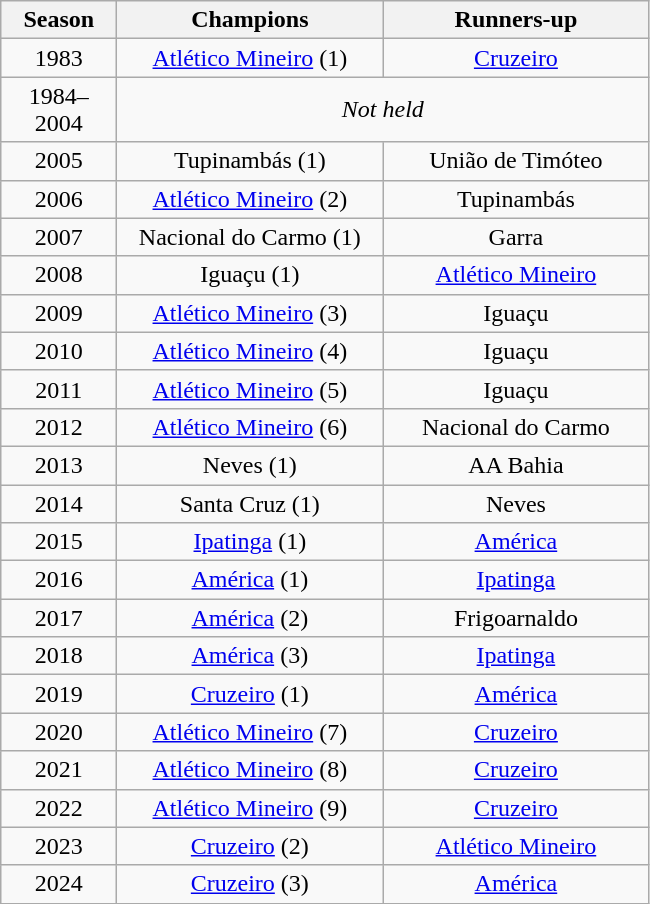<table class="wikitable" style="text-align:center; margin-left:1em;">
<tr>
<th style="width:70px">Season</th>
<th style="width:170px">Champions</th>
<th style="width:170px">Runners-up</th>
</tr>
<tr>
<td>1983</td>
<td><a href='#'>Atlético Mineiro</a> (1)</td>
<td><a href='#'>Cruzeiro</a></td>
</tr>
<tr>
<td>1984–2004</td>
<td colspan=2 align=center><em>Not held</em></td>
</tr>
<tr>
<td>2005</td>
<td>Tupinambás (1)</td>
<td>União de Timóteo</td>
</tr>
<tr>
<td>2006</td>
<td><a href='#'>Atlético Mineiro</a> (2)</td>
<td>Tupinambás</td>
</tr>
<tr>
<td>2007</td>
<td>Nacional do Carmo (1)</td>
<td>Garra</td>
</tr>
<tr>
<td>2008</td>
<td>Iguaçu (1)</td>
<td><a href='#'>Atlético Mineiro</a></td>
</tr>
<tr>
<td>2009</td>
<td><a href='#'>Atlético Mineiro</a> (3)</td>
<td>Iguaçu</td>
</tr>
<tr>
<td>2010</td>
<td><a href='#'>Atlético Mineiro</a> (4)</td>
<td>Iguaçu</td>
</tr>
<tr>
<td>2011</td>
<td><a href='#'>Atlético Mineiro</a> (5)</td>
<td>Iguaçu</td>
</tr>
<tr>
<td>2012</td>
<td><a href='#'>Atlético Mineiro</a> (6)</td>
<td>Nacional do Carmo</td>
</tr>
<tr>
<td>2013</td>
<td>Neves (1)</td>
<td>AA Bahia</td>
</tr>
<tr>
<td>2014</td>
<td>Santa Cruz (1)</td>
<td>Neves</td>
</tr>
<tr>
<td>2015</td>
<td><a href='#'>Ipatinga</a> (1)</td>
<td><a href='#'>América</a></td>
</tr>
<tr>
<td>2016</td>
<td><a href='#'>América</a> (1)</td>
<td><a href='#'>Ipatinga</a></td>
</tr>
<tr>
<td>2017</td>
<td><a href='#'>América</a> (2)</td>
<td>Frigoarnaldo</td>
</tr>
<tr>
<td>2018</td>
<td><a href='#'>América</a> (3)</td>
<td><a href='#'>Ipatinga</a></td>
</tr>
<tr>
<td>2019</td>
<td><a href='#'>Cruzeiro</a> (1)</td>
<td><a href='#'>América</a></td>
</tr>
<tr>
<td>2020</td>
<td><a href='#'>Atlético Mineiro</a> (7)</td>
<td><a href='#'>Cruzeiro</a></td>
</tr>
<tr>
<td>2021</td>
<td><a href='#'>Atlético Mineiro</a> (8)</td>
<td><a href='#'>Cruzeiro</a></td>
</tr>
<tr>
<td>2022</td>
<td><a href='#'>Atlético Mineiro</a> (9)</td>
<td><a href='#'>Cruzeiro</a></td>
</tr>
<tr>
<td>2023</td>
<td><a href='#'>Cruzeiro</a> (2)</td>
<td><a href='#'>Atlético Mineiro</a></td>
</tr>
<tr>
<td>2024</td>
<td><a href='#'>Cruzeiro</a> (3)</td>
<td><a href='#'>América</a></td>
</tr>
</table>
